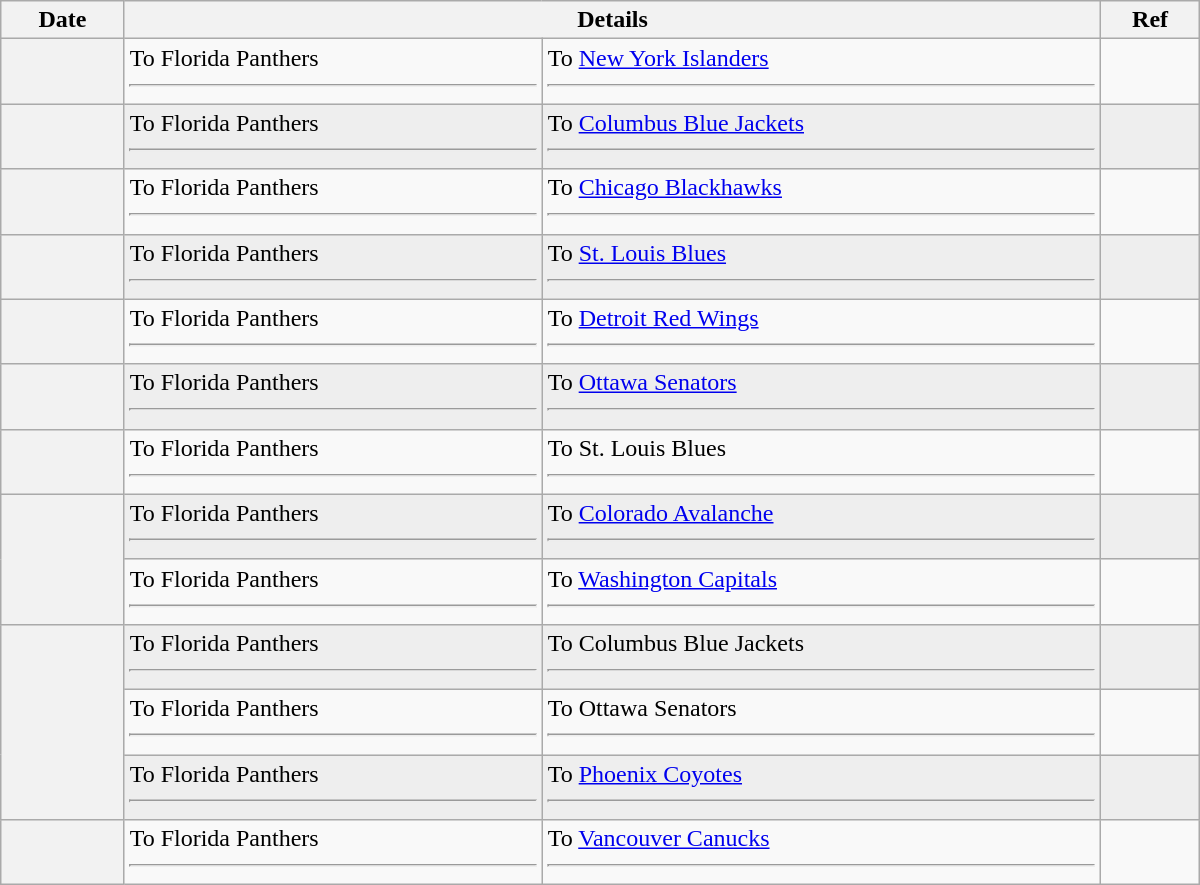<table class="wikitable plainrowheaders" style="width: 50em;">
<tr>
<th scope="col">Date</th>
<th scope="col" colspan="2">Details</th>
<th scope="col">Ref</th>
</tr>
<tr>
<th scope="row"></th>
<td valign="top">To Florida Panthers <hr> </td>
<td valign="top">To <a href='#'>New York Islanders</a> <hr> </td>
<td></td>
</tr>
<tr bgcolor="#eeeeee">
<th scope="row"></th>
<td valign="top">To Florida Panthers <hr> </td>
<td valign="top">To <a href='#'>Columbus Blue Jackets</a> <hr> </td>
<td></td>
</tr>
<tr>
<th scope="row"></th>
<td valign="top">To Florida Panthers <hr> </td>
<td valign="top">To <a href='#'>Chicago Blackhawks</a> <hr> </td>
<td></td>
</tr>
<tr bgcolor="#eeeeee">
<th scope="row"></th>
<td valign="top">To Florida Panthers <hr> </td>
<td valign="top">To <a href='#'>St. Louis Blues</a> <hr> </td>
<td></td>
</tr>
<tr>
<th scope="row"></th>
<td valign="top">To Florida Panthers <hr> </td>
<td valign="top">To <a href='#'>Detroit Red Wings</a> <hr> </td>
<td></td>
</tr>
<tr bgcolor="#eeeeee">
<th scope="row"></th>
<td valign="top">To Florida Panthers <hr> </td>
<td valign="top">To <a href='#'>Ottawa Senators</a> <hr> </td>
<td></td>
</tr>
<tr>
<th scope="row"></th>
<td valign="top">To Florida Panthers <hr> </td>
<td valign="top">To St. Louis Blues <hr> </td>
<td></td>
</tr>
<tr bgcolor="#eeeeee">
<th scope="row" rowspan=2></th>
<td valign="top">To Florida Panthers <hr> </td>
<td valign="top">To <a href='#'>Colorado Avalanche</a> <hr> </td>
<td></td>
</tr>
<tr>
<td valign="top">To Florida Panthers <hr> </td>
<td valign="top">To <a href='#'>Washington Capitals</a> <hr> </td>
<td></td>
</tr>
<tr bgcolor="#eeeeee">
<th scope="row" rowspan=3></th>
<td valign="top">To Florida Panthers <hr> </td>
<td valign="top">To Columbus Blue Jackets <hr> </td>
<td></td>
</tr>
<tr>
<td valign="top">To Florida Panthers <hr> </td>
<td valign="top">To Ottawa Senators <hr> </td>
<td></td>
</tr>
<tr bgcolor="#eeeeee">
<td valign="top">To Florida Panthers <hr> </td>
<td valign="top">To <a href='#'>Phoenix Coyotes</a> <hr> </td>
<td></td>
</tr>
<tr>
<th scope="row"></th>
<td valign="top">To Florida Panthers <hr> </td>
<td valign="top">To <a href='#'>Vancouver Canucks</a> <hr> </td>
<td></td>
</tr>
</table>
